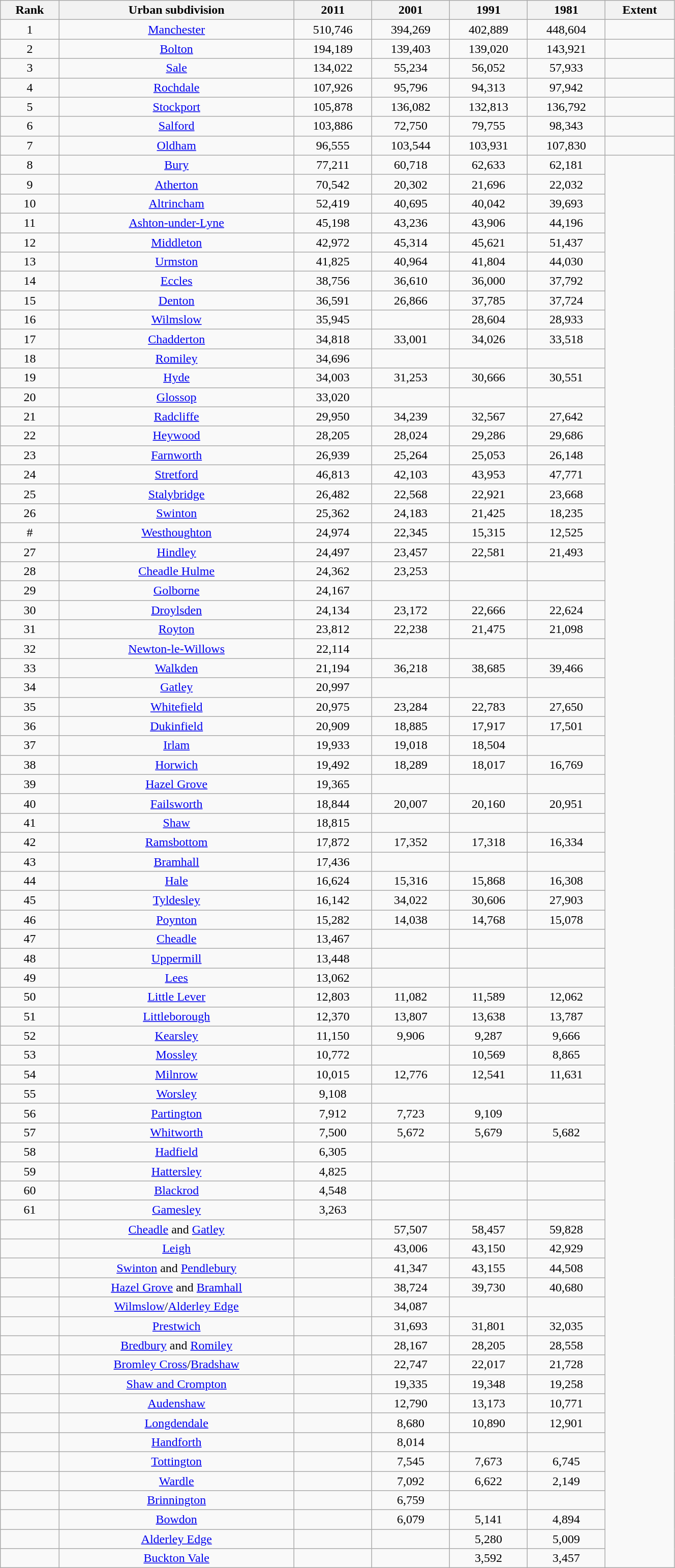<table class="wikitable sortable" style="margin-left: 1em; width: 70%;  text-align:center" cellspacing="5">
<tr>
<th>Rank</th>
<th>Urban subdivision</th>
<th>2011 </th>
<th>2001</th>
<th>1991</th>
<th>1981</th>
<th>Extent</th>
</tr>
<tr>
<td>1</td>
<td><a href='#'>Manchester</a></td>
<td>510,746</td>
<td>394,269</td>
<td>402,889</td>
<td>448,604</td>
<td></td>
</tr>
<tr>
<td>2</td>
<td><a href='#'>Bolton</a></td>
<td>194,189</td>
<td>139,403</td>
<td>139,020</td>
<td>143,921</td>
<td></td>
</tr>
<tr>
<td>3</td>
<td><a href='#'>Sale</a></td>
<td>134,022</td>
<td>55,234</td>
<td>56,052</td>
<td>57,933</td>
<td></td>
</tr>
<tr>
<td>4</td>
<td><a href='#'>Rochdale</a></td>
<td>107,926</td>
<td>95,796</td>
<td>94,313</td>
<td>97,942</td>
<td></td>
</tr>
<tr>
<td>5</td>
<td><a href='#'>Stockport</a></td>
<td>105,878</td>
<td>136,082</td>
<td>132,813</td>
<td>136,792</td>
<td></td>
</tr>
<tr>
<td>6</td>
<td><a href='#'>Salford</a></td>
<td>103,886</td>
<td>72,750</td>
<td>79,755</td>
<td>98,343</td>
<td></td>
</tr>
<tr>
<td>7</td>
<td><a href='#'>Oldham</a></td>
<td>96,555</td>
<td>103,544</td>
<td>103,931</td>
<td>107,830</td>
<td></td>
</tr>
<tr>
<td>8</td>
<td><a href='#'>Bury</a></td>
<td>77,211</td>
<td>60,718</td>
<td>62,633</td>
<td>62,181</td>
</tr>
<tr>
<td>9</td>
<td><a href='#'>Atherton</a></td>
<td>70,542</td>
<td>20,302</td>
<td>21,696</td>
<td>22,032</td>
</tr>
<tr>
<td>10</td>
<td><a href='#'>Altrincham</a></td>
<td>52,419</td>
<td>40,695</td>
<td>40,042</td>
<td>39,693</td>
</tr>
<tr>
<td>11</td>
<td><a href='#'>Ashton-under-Lyne</a></td>
<td>45,198</td>
<td>43,236</td>
<td>43,906</td>
<td>44,196</td>
</tr>
<tr>
<td>12</td>
<td><a href='#'>Middleton</a></td>
<td>42,972</td>
<td>45,314</td>
<td>45,621</td>
<td>51,437</td>
</tr>
<tr>
<td>13</td>
<td><a href='#'>Urmston</a></td>
<td>41,825</td>
<td>40,964</td>
<td>41,804</td>
<td>44,030</td>
</tr>
<tr>
<td>14</td>
<td><a href='#'>Eccles</a></td>
<td>38,756</td>
<td>36,610</td>
<td>36,000</td>
<td>37,792</td>
</tr>
<tr>
<td>15</td>
<td><a href='#'>Denton</a></td>
<td>36,591</td>
<td>26,866</td>
<td>37,785</td>
<td>37,724</td>
</tr>
<tr>
<td>16</td>
<td><a href='#'>Wilmslow</a></td>
<td>35,945</td>
<td></td>
<td>28,604</td>
<td>28,933</td>
</tr>
<tr>
<td>17</td>
<td><a href='#'>Chadderton</a></td>
<td>34,818</td>
<td>33,001</td>
<td>34,026</td>
<td>33,518</td>
</tr>
<tr>
<td>18</td>
<td><a href='#'>Romiley</a></td>
<td>34,696</td>
<td></td>
<td></td>
<td></td>
</tr>
<tr>
<td>19</td>
<td><a href='#'>Hyde</a></td>
<td>34,003</td>
<td>31,253</td>
<td>30,666</td>
<td>30,551</td>
</tr>
<tr>
<td>20</td>
<td><a href='#'>Glossop</a></td>
<td>33,020</td>
<td></td>
<td></td>
<td></td>
</tr>
<tr>
<td>21</td>
<td><a href='#'>Radcliffe</a></td>
<td>29,950</td>
<td>34,239</td>
<td>32,567</td>
<td>27,642</td>
</tr>
<tr>
<td>22</td>
<td><a href='#'>Heywood</a></td>
<td>28,205</td>
<td>28,024</td>
<td>29,286</td>
<td>29,686</td>
</tr>
<tr>
<td>23</td>
<td><a href='#'>Farnworth</a></td>
<td>26,939</td>
<td>25,264</td>
<td>25,053</td>
<td>26,148</td>
</tr>
<tr>
<td>24</td>
<td><a href='#'>Stretford</a></td>
<td>46,813</td>
<td>42,103</td>
<td>43,953</td>
<td>47,771</td>
</tr>
<tr>
<td>25</td>
<td><a href='#'>Stalybridge</a></td>
<td>26,482</td>
<td>22,568</td>
<td>22,921</td>
<td>23,668</td>
</tr>
<tr>
<td>26</td>
<td><a href='#'>Swinton</a></td>
<td>25,362</td>
<td>24,183</td>
<td>21,425</td>
<td>18,235</td>
</tr>
<tr>
<td>#</td>
<td><a href='#'>Westhoughton</a></td>
<td>24,974</td>
<td>22,345</td>
<td>15,315</td>
<td>12,525</td>
</tr>
<tr>
<td>27</td>
<td><a href='#'>Hindley</a></td>
<td>24,497</td>
<td>23,457</td>
<td>22,581</td>
<td>21,493</td>
</tr>
<tr>
<td>28</td>
<td><a href='#'>Cheadle Hulme</a></td>
<td>24,362</td>
<td>23,253</td>
<td></td>
<td></td>
</tr>
<tr>
<td>29</td>
<td><a href='#'>Golborne</a></td>
<td>24,167</td>
<td></td>
<td></td>
<td></td>
</tr>
<tr>
<td>30</td>
<td><a href='#'>Droylsden</a></td>
<td>24,134</td>
<td>23,172</td>
<td>22,666</td>
<td>22,624</td>
</tr>
<tr>
<td>31</td>
<td><a href='#'>Royton</a></td>
<td>23,812</td>
<td>22,238</td>
<td>21,475</td>
<td>21,098</td>
</tr>
<tr>
<td>32</td>
<td><a href='#'>Newton-le-Willows</a></td>
<td>22,114</td>
<td></td>
<td></td>
<td></td>
</tr>
<tr>
<td>33</td>
<td><a href='#'>Walkden</a></td>
<td>21,194</td>
<td>36,218</td>
<td>38,685</td>
<td>39,466</td>
</tr>
<tr>
<td>34</td>
<td><a href='#'>Gatley</a></td>
<td>20,997</td>
<td></td>
<td></td>
<td></td>
</tr>
<tr>
<td>35</td>
<td><a href='#'>Whitefield</a></td>
<td>20,975</td>
<td>23,284</td>
<td>22,783</td>
<td>27,650</td>
</tr>
<tr>
<td>36</td>
<td><a href='#'>Dukinfield</a></td>
<td>20,909</td>
<td>18,885</td>
<td>17,917</td>
<td>17,501</td>
</tr>
<tr>
<td>37</td>
<td><a href='#'>Irlam</a></td>
<td>19,933</td>
<td>19,018</td>
<td>18,504</td>
<td></td>
</tr>
<tr>
<td>38</td>
<td><a href='#'>Horwich</a></td>
<td>19,492</td>
<td>18,289</td>
<td>18,017</td>
<td>16,769</td>
</tr>
<tr>
<td>39</td>
<td><a href='#'>Hazel Grove</a></td>
<td>19,365</td>
<td></td>
<td></td>
<td></td>
</tr>
<tr>
<td>40</td>
<td><a href='#'>Failsworth</a></td>
<td>18,844</td>
<td>20,007</td>
<td>20,160</td>
<td>20,951</td>
</tr>
<tr>
<td>41</td>
<td><a href='#'>Shaw</a></td>
<td>18,815</td>
<td></td>
<td></td>
<td></td>
</tr>
<tr>
<td>42</td>
<td><a href='#'>Ramsbottom</a></td>
<td>17,872</td>
<td>17,352</td>
<td>17,318</td>
<td>16,334</td>
</tr>
<tr>
<td>43</td>
<td><a href='#'>Bramhall</a></td>
<td>17,436</td>
<td></td>
<td></td>
<td></td>
</tr>
<tr>
<td>44</td>
<td><a href='#'>Hale</a></td>
<td>16,624</td>
<td>15,316</td>
<td>15,868</td>
<td>16,308</td>
</tr>
<tr>
<td>45</td>
<td><a href='#'>Tyldesley</a></td>
<td>16,142</td>
<td>34,022</td>
<td>30,606</td>
<td>27,903</td>
</tr>
<tr>
<td>46</td>
<td><a href='#'>Poynton</a></td>
<td>15,282</td>
<td>14,038</td>
<td>14,768</td>
<td>15,078</td>
</tr>
<tr>
<td>47</td>
<td><a href='#'>Cheadle</a></td>
<td>13,467</td>
<td></td>
<td></td>
<td></td>
</tr>
<tr>
<td>48</td>
<td><a href='#'>Uppermill</a></td>
<td>13,448</td>
<td></td>
<td></td>
<td></td>
</tr>
<tr>
<td>49</td>
<td><a href='#'>Lees</a></td>
<td>13,062</td>
<td></td>
<td></td>
<td></td>
</tr>
<tr>
<td>50</td>
<td><a href='#'>Little Lever</a></td>
<td>12,803</td>
<td>11,082</td>
<td>11,589</td>
<td>12,062</td>
</tr>
<tr>
<td>51</td>
<td><a href='#'>Littleborough</a></td>
<td>12,370</td>
<td>13,807</td>
<td>13,638</td>
<td>13,787</td>
</tr>
<tr>
<td>52</td>
<td><a href='#'>Kearsley</a></td>
<td>11,150</td>
<td>9,906</td>
<td>9,287</td>
<td>9,666</td>
</tr>
<tr>
<td>53</td>
<td><a href='#'>Mossley</a></td>
<td>10,772</td>
<td></td>
<td>10,569</td>
<td>8,865</td>
</tr>
<tr>
<td>54</td>
<td><a href='#'>Milnrow</a></td>
<td>10,015</td>
<td>12,776</td>
<td>12,541</td>
<td>11,631</td>
</tr>
<tr>
<td>55</td>
<td><a href='#'>Worsley</a></td>
<td>9,108</td>
<td></td>
<td></td>
<td></td>
</tr>
<tr>
<td>56</td>
<td><a href='#'>Partington</a></td>
<td>7,912</td>
<td>7,723</td>
<td>9,109</td>
<td></td>
</tr>
<tr>
<td>57</td>
<td><a href='#'>Whitworth</a></td>
<td>7,500</td>
<td>5,672</td>
<td>5,679</td>
<td>5,682</td>
</tr>
<tr>
<td>58</td>
<td><a href='#'>Hadfield</a></td>
<td>6,305</td>
<td></td>
<td></td>
<td></td>
</tr>
<tr>
<td>59</td>
<td><a href='#'>Hattersley</a></td>
<td>4,825</td>
<td></td>
<td></td>
<td></td>
</tr>
<tr>
<td>60</td>
<td><a href='#'>Blackrod</a></td>
<td>4,548</td>
<td></td>
<td></td>
<td></td>
</tr>
<tr>
<td>61</td>
<td><a href='#'>Gamesley</a></td>
<td>3,263</td>
<td></td>
<td></td>
<td></td>
</tr>
<tr>
<td></td>
<td><a href='#'>Cheadle</a> and <a href='#'>Gatley</a></td>
<td></td>
<td>57,507</td>
<td>58,457</td>
<td>59,828</td>
</tr>
<tr>
<td></td>
<td><a href='#'>Leigh</a></td>
<td></td>
<td>43,006</td>
<td>43,150</td>
<td>42,929</td>
</tr>
<tr>
<td></td>
<td><a href='#'>Swinton</a> and <a href='#'>Pendlebury</a></td>
<td></td>
<td>41,347</td>
<td>43,155</td>
<td>44,508</td>
</tr>
<tr>
<td></td>
<td><a href='#'>Hazel Grove</a> and <a href='#'>Bramhall</a></td>
<td></td>
<td>38,724</td>
<td>39,730</td>
<td>40,680</td>
</tr>
<tr>
<td></td>
<td><a href='#'>Wilmslow</a>/<a href='#'>Alderley Edge</a></td>
<td></td>
<td>34,087</td>
<td></td>
<td></td>
</tr>
<tr>
<td></td>
<td><a href='#'>Prestwich</a></td>
<td></td>
<td>31,693</td>
<td>31,801</td>
<td>32,035</td>
</tr>
<tr>
<td></td>
<td><a href='#'>Bredbury</a> and <a href='#'>Romiley</a></td>
<td></td>
<td>28,167</td>
<td>28,205</td>
<td>28,558</td>
</tr>
<tr>
<td></td>
<td><a href='#'>Bromley Cross</a>/<a href='#'>Bradshaw</a></td>
<td></td>
<td>22,747</td>
<td>22,017</td>
<td>21,728</td>
</tr>
<tr>
<td></td>
<td><a href='#'>Shaw and Crompton</a></td>
<td></td>
<td>19,335</td>
<td>19,348</td>
<td>19,258</td>
</tr>
<tr>
<td></td>
<td><a href='#'>Audenshaw</a></td>
<td></td>
<td>12,790</td>
<td>13,173</td>
<td>10,771</td>
</tr>
<tr>
<td></td>
<td><a href='#'>Longdendale</a></td>
<td></td>
<td>8,680</td>
<td>10,890</td>
<td>12,901</td>
</tr>
<tr>
<td></td>
<td><a href='#'>Handforth</a></td>
<td></td>
<td>8,014</td>
<td></td>
<td></td>
</tr>
<tr>
<td></td>
<td><a href='#'>Tottington</a></td>
<td></td>
<td>7,545</td>
<td>7,673</td>
<td>6,745</td>
</tr>
<tr>
<td></td>
<td><a href='#'>Wardle</a></td>
<td></td>
<td>7,092</td>
<td>6,622</td>
<td>2,149</td>
</tr>
<tr>
<td></td>
<td><a href='#'>Brinnington</a></td>
<td></td>
<td>6,759</td>
<td></td>
<td></td>
</tr>
<tr>
<td></td>
<td><a href='#'>Bowdon</a></td>
<td></td>
<td>6,079</td>
<td>5,141</td>
<td>4,894</td>
</tr>
<tr>
<td></td>
<td><a href='#'>Alderley Edge</a></td>
<td></td>
<td></td>
<td>5,280</td>
<td>5,009</td>
</tr>
<tr>
<td></td>
<td><a href='#'>Buckton Vale</a></td>
<td></td>
<td></td>
<td>3,592</td>
<td>3,457</td>
</tr>
</table>
